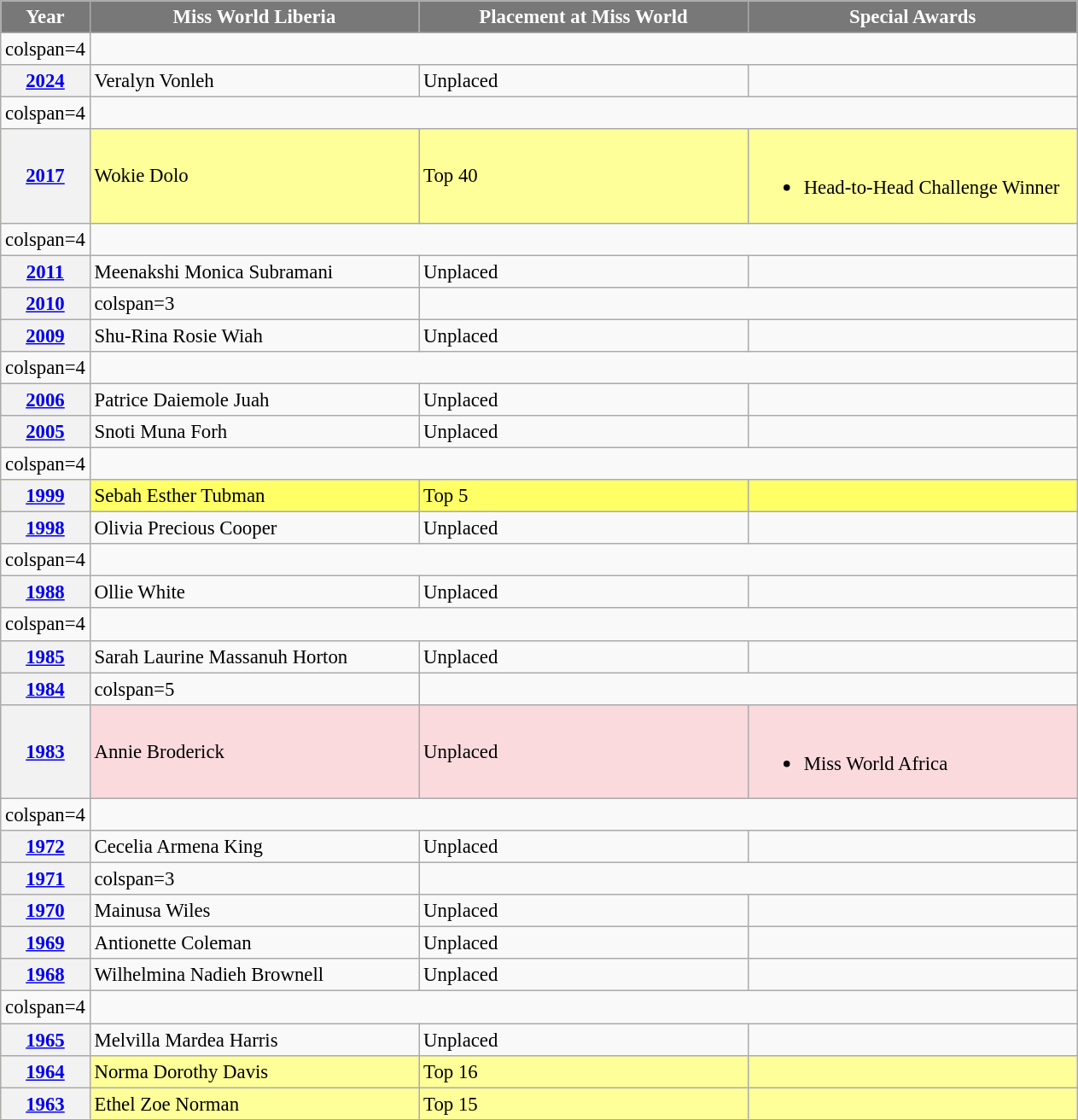<table class="wikitable " style="font-size: 95%;">
<tr>
<th width="60" style="background-color:#787878;color:#FFFFFF;">Year</th>
<th width="250" style="background-color:#787878;color:#FFFFFF;">Miss World Liberia</th>
<th width="250" style="background-color:#787878;color:#FFFFFF;">Placement at Miss World</th>
<th width="250" style="background-color:#787878;color:#FFFFFF;">Special Awards</th>
</tr>
<tr>
<td>colspan=4 </td>
</tr>
<tr>
<th><a href='#'>2024</a></th>
<td>Veralyn Vonleh</td>
<td>Unplaced</td>
<td></td>
</tr>
<tr>
<td>colspan=4 </td>
</tr>
<tr style="background-color:#FFFF99;">
<th><a href='#'>2017</a></th>
<td>Wokie Dolo</td>
<td>Top 40</td>
<td><br><ul><li>Head-to-Head Challenge Winner</li></ul></td>
</tr>
<tr>
<td>colspan=4 </td>
</tr>
<tr>
<th><a href='#'>2011</a></th>
<td>Meenakshi Monica Subramani</td>
<td>Unplaced</td>
<td></td>
</tr>
<tr>
<th><a href='#'>2010</a></th>
<td>colspan=3 </td>
</tr>
<tr>
<th><a href='#'>2009</a></th>
<td>Shu-Rina Rosie Wiah</td>
<td>Unplaced</td>
<td></td>
</tr>
<tr>
<td>colspan=4 </td>
</tr>
<tr>
<th><a href='#'>2006</a></th>
<td>Patrice Daiemole Juah</td>
<td>Unplaced</td>
<td></td>
</tr>
<tr>
<th><a href='#'>2005</a></th>
<td>Snoti Muna Forh</td>
<td>Unplaced</td>
<td></td>
</tr>
<tr>
<td>colspan=4 </td>
</tr>
<tr style="background-color:#FFFF66">
<th><a href='#'>1999</a></th>
<td>Sebah Esther Tubman</td>
<td>Top 5</td>
<td></td>
</tr>
<tr>
<th><a href='#'>1998</a></th>
<td>Olivia Precious Cooper</td>
<td>Unplaced</td>
<td></td>
</tr>
<tr>
<td>colspan=4 </td>
</tr>
<tr>
<th><a href='#'>1988</a></th>
<td>Ollie White</td>
<td>Unplaced</td>
<td></td>
</tr>
<tr>
<td>colspan=4 </td>
</tr>
<tr>
<th><a href='#'>1985</a></th>
<td>Sarah Laurine Massanuh Horton</td>
<td>Unplaced</td>
<td></td>
</tr>
<tr>
<th><a href='#'>1984</a></th>
<td>colspan=5 </td>
</tr>
<tr style="background-color:#FADADD; ">
<th><a href='#'>1983</a></th>
<td>Annie Broderick</td>
<td>Unplaced</td>
<td><br><ul><li>Miss World Africa</li></ul></td>
</tr>
<tr>
<td>colspan=4 </td>
</tr>
<tr>
<th><a href='#'>1972</a></th>
<td>Cecelia Armena King</td>
<td>Unplaced</td>
<td></td>
</tr>
<tr>
<th><a href='#'>1971</a></th>
<td>colspan=3 </td>
</tr>
<tr>
<th><a href='#'>1970</a></th>
<td>Mainusa Wiles</td>
<td>Unplaced</td>
<td></td>
</tr>
<tr>
<th><a href='#'>1969</a></th>
<td>Antionette Coleman</td>
<td>Unplaced</td>
<td></td>
</tr>
<tr>
<th><a href='#'>1968</a></th>
<td>Wilhelmina Nadieh Brownell</td>
<td>Unplaced</td>
<td></td>
</tr>
<tr>
<td>colspan=4 </td>
</tr>
<tr>
<th><a href='#'>1965</a></th>
<td>Melvilla Mardea Harris</td>
<td>Unplaced</td>
<td></td>
</tr>
<tr style="background-color:#FFFF99;">
<th><a href='#'>1964</a></th>
<td>Norma Dorothy Davis</td>
<td>Top 16</td>
<td></td>
</tr>
<tr style="background-color:#FFFF99;">
<th><a href='#'>1963</a></th>
<td>Ethel Zoe Norman</td>
<td>Top 15</td>
<td></td>
</tr>
</table>
